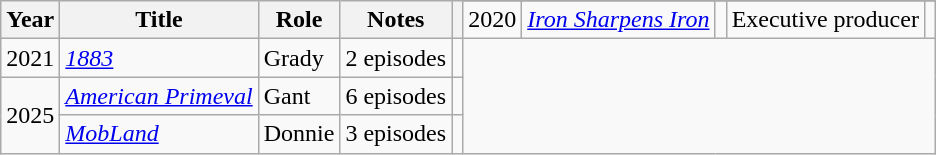<table class="wikitable plainrowheaders sortable">
<tr>
<th rowspan="2" scope="col">Year</th>
<th rowspan="2" scope="col">Title</th>
<th rowspan="2" scope="col">Role</th>
<th rowspan="2" scope="col">Notes</th>
<th rowspan="2" scope="col"   class="unsortable"></th>
</tr>
<tr>
<td>2020</td>
<td><em><a href='#'>Iron Sharpens Iron</a></em></td>
<td></td>
<td>Executive producer</td>
<td></td>
</tr>
<tr>
<td>2021</td>
<td><em><a href='#'>1883</a></em></td>
<td>Grady</td>
<td>2 episodes</td>
<td></td>
</tr>
<tr>
<td rowspan="2">2025</td>
<td><em><a href='#'>American Primeval</a></em></td>
<td>Gant</td>
<td>6 episodes</td>
<td></td>
</tr>
<tr>
<td><em><a href='#'>MobLand</a></em></td>
<td>Donnie</td>
<td>3 episodes</td>
<td></td>
</tr>
</table>
